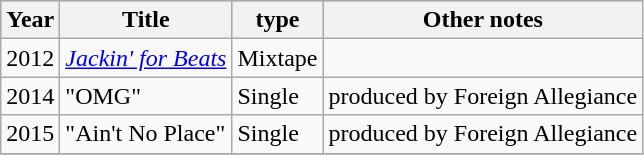<table class="wikitable">
<tr style="background:#b0c4de; text-align:center;">
<th>Year</th>
<th>Title</th>
<th>type</th>
<th>Other notes</th>
</tr>
<tr>
<td>2012</td>
<td><em><a href='#'>Jackin' for Beats</a></em></td>
<td>Mixtape</td>
<td></td>
</tr>
<tr>
<td>2014</td>
<td>"OMG"</td>
<td>Single</td>
<td>produced by Foreign Allegiance</td>
</tr>
<tr>
<td>2015</td>
<td>"Ain't No Place"</td>
<td>Single</td>
<td>produced by Foreign Allegiance</td>
</tr>
<tr>
</tr>
</table>
